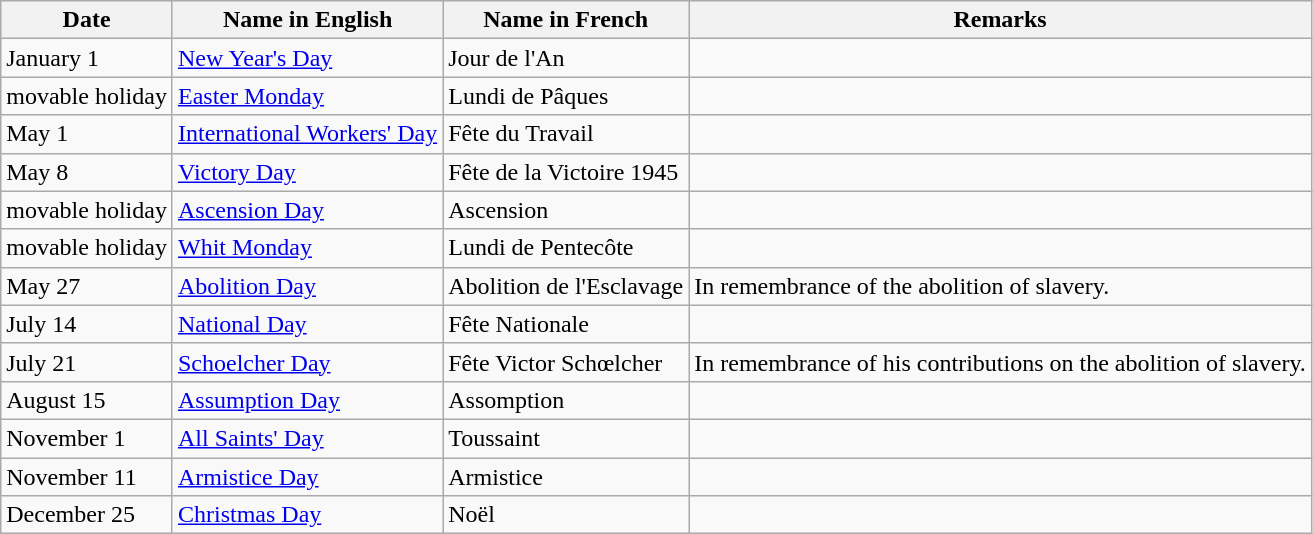<table class="wikitable">
<tr>
<th>Date</th>
<th>Name in English</th>
<th>Name in French</th>
<th>Remarks</th>
</tr>
<tr>
<td>January 1</td>
<td><a href='#'>New Year's Day</a></td>
<td>Jour de l'An</td>
<td></td>
</tr>
<tr>
<td>movable holiday</td>
<td><a href='#'>Easter Monday</a></td>
<td>Lundi de Pâques</td>
<td></td>
</tr>
<tr>
<td>May 1</td>
<td><a href='#'>International Workers' Day</a></td>
<td>Fête du Travail</td>
<td></td>
</tr>
<tr>
<td>May 8</td>
<td><a href='#'>Victory Day</a></td>
<td>Fête de la Victoire 1945</td>
<td></td>
</tr>
<tr>
<td>movable holiday</td>
<td><a href='#'>Ascension Day</a></td>
<td>Ascension</td>
<td></td>
</tr>
<tr>
<td>movable holiday</td>
<td><a href='#'>Whit Monday</a></td>
<td>Lundi de Pentecôte</td>
<td></td>
</tr>
<tr>
<td>May 27</td>
<td><a href='#'>Abolition Day</a></td>
<td>Abolition de l'Esclavage</td>
<td>In remembrance of the abolition of slavery.</td>
</tr>
<tr>
<td>July 14</td>
<td><a href='#'>National Day</a></td>
<td>Fête Nationale</td>
<td></td>
</tr>
<tr>
<td>July 21</td>
<td><a href='#'>Schoelcher Day</a></td>
<td>Fête Victor Schœlcher</td>
<td>In remembrance of his contributions on the abolition of slavery.</td>
</tr>
<tr>
<td>August 15</td>
<td><a href='#'>Assumption Day</a></td>
<td>Assomption</td>
<td></td>
</tr>
<tr>
<td>November 1</td>
<td><a href='#'>All Saints' Day</a></td>
<td>Toussaint</td>
<td></td>
</tr>
<tr>
<td>November 11</td>
<td><a href='#'>Armistice Day</a></td>
<td>Armistice</td>
<td></td>
</tr>
<tr>
<td>December 25</td>
<td><a href='#'>Christmas Day</a></td>
<td>Noël</td>
<td></td>
</tr>
</table>
